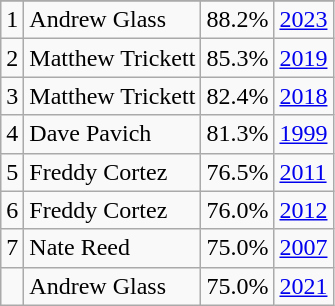<table class="wikitable" style="display:inline-table;">
<tr>
</tr>
<tr>
<td>1</td>
<td>Andrew Glass</td>
<td><abbr>88.2%</abbr></td>
<td><a href='#'>2023</a></td>
</tr>
<tr>
<td>2</td>
<td>Matthew Trickett</td>
<td><abbr>85.3%</abbr></td>
<td><a href='#'>2019</a></td>
</tr>
<tr>
<td>3</td>
<td>Matthew Trickett</td>
<td><abbr>82.4%</abbr></td>
<td><a href='#'>2018</a></td>
</tr>
<tr>
<td>4</td>
<td>Dave Pavich</td>
<td><abbr>81.3%</abbr></td>
<td><a href='#'>1999</a></td>
</tr>
<tr>
<td>5</td>
<td>Freddy Cortez</td>
<td><abbr>76.5%</abbr></td>
<td><a href='#'>2011</a></td>
</tr>
<tr>
<td>6</td>
<td>Freddy Cortez</td>
<td><abbr>76.0%</abbr></td>
<td><a href='#'>2012</a></td>
</tr>
<tr>
<td>7</td>
<td>Nate Reed</td>
<td><abbr>75.0%</abbr></td>
<td><a href='#'>2007</a></td>
</tr>
<tr>
<td></td>
<td>Andrew Glass</td>
<td><abbr>75.0%</abbr></td>
<td><a href='#'>2021</a></td>
</tr>
</table>
